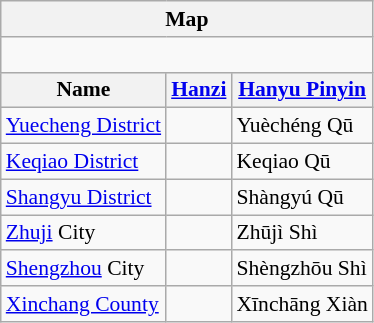<table align="center" class="wikitable" style="font-size:90%;">
<tr>
<th colspan="3" align="center">Map</th>
</tr>
<tr>
<td colspan="3" align="center"><div><br>







</div></td>
</tr>
<tr>
<th>Name</th>
<th><a href='#'>Hanzi</a></th>
<th><a href='#'>Hanyu Pinyin</a></th>
</tr>
<tr --------->
<td><a href='#'>Yuecheng District</a></td>
<td></td>
<td>Yuèchéng Qū</td>
</tr>
<tr --------->
<td><a href='#'>Keqiao District</a></td>
<td></td>
<td>Keqiao Qū</td>
</tr>
<tr --------->
<td><a href='#'>Shangyu District</a></td>
<td></td>
<td>Shàngyú Qū</td>
</tr>
<tr --------->
<td><a href='#'>Zhuji</a> City</td>
<td></td>
<td>Zhūjì Shì</td>
</tr>
<tr --------->
<td><a href='#'>Shengzhou</a> City</td>
<td></td>
<td>Shèngzhōu Shì</td>
</tr>
<tr -------->
<td><a href='#'>Xinchang County</a></td>
<td></td>
<td>Xīnchāng Xiàn</td>
</tr>
</table>
